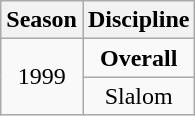<table class=wikitable style="text-align:center">
<tr>
<th>Season</th>
<th>Discipline</th>
</tr>
<tr>
<td rowspan="2" align="center">1999</td>
<td><strong>Overall</strong></td>
</tr>
<tr>
<td>Slalom</td>
</tr>
</table>
